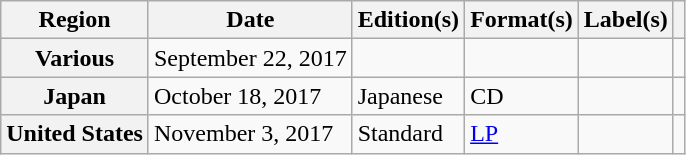<table class="wikitable plainrowheaders">
<tr>
<th scope="col">Region</th>
<th scope="col">Date</th>
<th scope="col">Edition(s)</th>
<th scope="col">Format(s)</th>
<th scope="col">Label(s)</th>
<th scope="col"></th>
</tr>
<tr>
<th scope="row">Various</th>
<td>September 22, 2017</td>
<td></td>
<td></td>
<td></td>
<td style="text-align:center;"></td>
</tr>
<tr>
<th scope="row">Japan</th>
<td>October 18, 2017</td>
<td>Japanese</td>
<td>CD</td>
<td></td>
<td align="center"></td>
</tr>
<tr>
<th scope="row">United States</th>
<td>November 3, 2017</td>
<td>Standard</td>
<td><a href='#'>LP</a></td>
<td></td>
<td style="text-align:center;"></td>
</tr>
</table>
